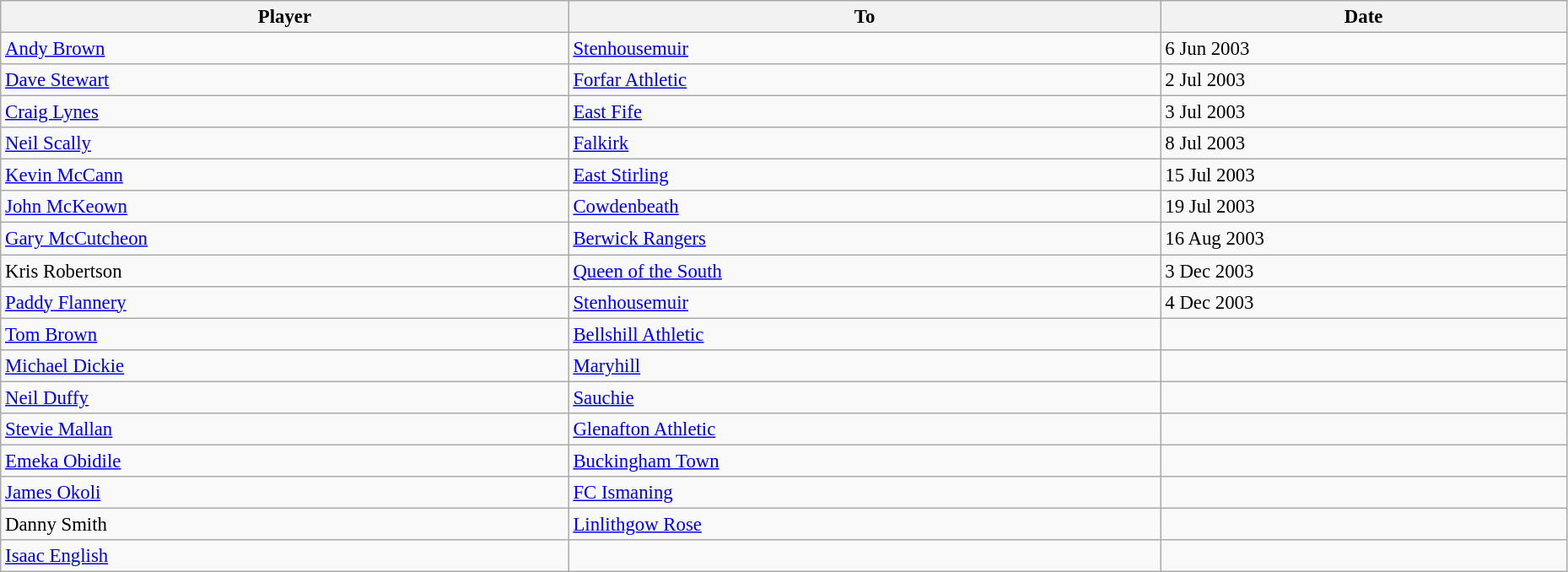<table class="wikitable" style="text-align:center; font-size:95%;width:98%; text-align:left">
<tr>
<th>Player</th>
<th>To</th>
<th>Date</th>
</tr>
<tr>
<td> <a href='#'>Andy Brown</a></td>
<td> <a href='#'>Stenhousemuir</a></td>
<td>6 Jun 2003</td>
</tr>
<tr>
<td> <a href='#'>Dave Stewart</a></td>
<td> <a href='#'>Forfar Athletic</a></td>
<td>2 Jul 2003</td>
</tr>
<tr>
<td> <a href='#'>Craig Lynes</a></td>
<td> <a href='#'>East Fife</a></td>
<td>3 Jul 2003</td>
</tr>
<tr>
<td> <a href='#'>Neil Scally</a></td>
<td> <a href='#'>Falkirk</a></td>
<td>8 Jul 2003</td>
</tr>
<tr>
<td> <a href='#'>Kevin McCann</a></td>
<td> <a href='#'>East Stirling</a></td>
<td>15 Jul 2003</td>
</tr>
<tr>
<td> <a href='#'>John McKeown</a></td>
<td> <a href='#'>Cowdenbeath</a></td>
<td>19 Jul 2003</td>
</tr>
<tr>
<td> <a href='#'>Gary McCutcheon</a></td>
<td> <a href='#'>Berwick Rangers</a></td>
<td>16 Aug 2003</td>
</tr>
<tr>
<td> Kris Robertson</td>
<td> <a href='#'>Queen of the South</a></td>
<td>3 Dec 2003</td>
</tr>
<tr>
<td> <a href='#'>Paddy Flannery</a></td>
<td> <a href='#'>Stenhousemuir</a></td>
<td>4 Dec 2003</td>
</tr>
<tr>
<td> <a href='#'>Tom Brown</a></td>
<td> <a href='#'>Bellshill Athletic</a></td>
<td></td>
</tr>
<tr>
<td> <a href='#'>Michael Dickie</a></td>
<td> <a href='#'>Maryhill</a></td>
<td></td>
</tr>
<tr>
<td> <a href='#'>Neil Duffy</a></td>
<td> <a href='#'>Sauchie</a></td>
<td></td>
</tr>
<tr>
<td> <a href='#'>Stevie Mallan</a></td>
<td> <a href='#'>Glenafton Athletic</a></td>
<td></td>
</tr>
<tr>
<td> <a href='#'>Emeka Obidile</a></td>
<td> <a href='#'>Buckingham Town</a></td>
<td></td>
</tr>
<tr>
<td> <a href='#'>James Okoli</a></td>
<td> <a href='#'>FC Ismaning</a></td>
<td></td>
</tr>
<tr>
<td> Danny Smith</td>
<td> <a href='#'>Linlithgow Rose</a></td>
<td></td>
</tr>
<tr>
<td> <a href='#'>Isaac English</a></td>
<td></td>
<td></td>
</tr>
</table>
